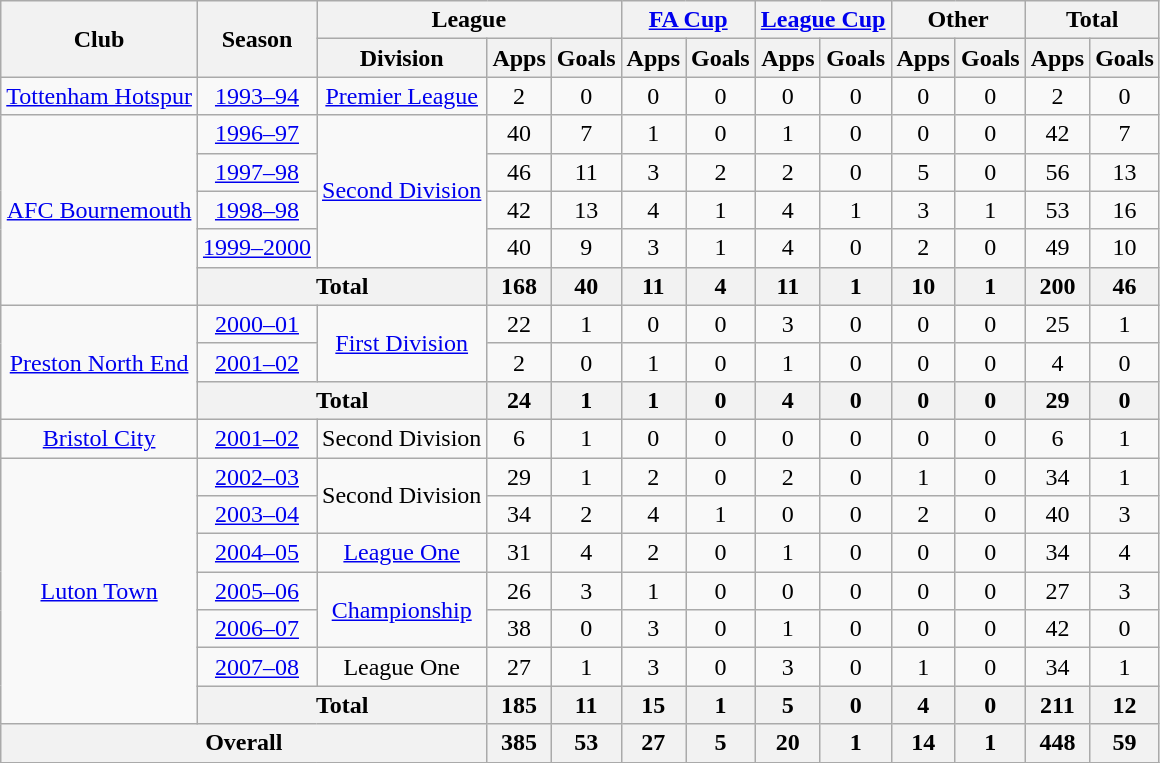<table class="wikitable" style="text-align:center">
<tr>
<th rowspan="2">Club</th>
<th rowspan="2">Season</th>
<th colspan="3">League</th>
<th colspan="2"><a href='#'>FA Cup</a></th>
<th colspan="2"><a href='#'>League Cup</a></th>
<th colspan="2">Other</th>
<th colspan="2">Total</th>
</tr>
<tr>
<th>Division</th>
<th>Apps</th>
<th>Goals</th>
<th>Apps</th>
<th>Goals</th>
<th>Apps</th>
<th>Goals</th>
<th>Apps</th>
<th>Goals</th>
<th>Apps</th>
<th>Goals</th>
</tr>
<tr>
<td><a href='#'>Tottenham Hotspur</a></td>
<td><a href='#'>1993–94</a></td>
<td><a href='#'>Premier League</a></td>
<td>2</td>
<td>0</td>
<td>0</td>
<td>0</td>
<td>0</td>
<td>0</td>
<td>0</td>
<td>0</td>
<td>2</td>
<td>0</td>
</tr>
<tr>
<td rowspan="5"><a href='#'>AFC Bournemouth</a></td>
<td><a href='#'>1996–97</a></td>
<td rowspan="4"><a href='#'>Second Division</a></td>
<td>40</td>
<td>7</td>
<td>1</td>
<td>0</td>
<td>1</td>
<td>0</td>
<td>0</td>
<td>0</td>
<td>42</td>
<td>7</td>
</tr>
<tr>
<td><a href='#'>1997–98</a></td>
<td>46</td>
<td>11</td>
<td>3</td>
<td>2</td>
<td>2</td>
<td>0</td>
<td>5</td>
<td>0</td>
<td>56</td>
<td>13</td>
</tr>
<tr>
<td><a href='#'>1998–98</a></td>
<td>42</td>
<td>13</td>
<td>4</td>
<td>1</td>
<td>4</td>
<td>1</td>
<td>3</td>
<td>1</td>
<td>53</td>
<td>16</td>
</tr>
<tr>
<td><a href='#'>1999–2000</a></td>
<td>40</td>
<td>9</td>
<td>3</td>
<td>1</td>
<td>4</td>
<td>0</td>
<td>2</td>
<td>0</td>
<td>49</td>
<td>10</td>
</tr>
<tr>
<th colspan="2">Total</th>
<th>168</th>
<th>40</th>
<th>11</th>
<th>4</th>
<th>11</th>
<th>1</th>
<th>10</th>
<th>1</th>
<th>200</th>
<th>46</th>
</tr>
<tr>
<td rowspan="3"><a href='#'>Preston North End</a></td>
<td><a href='#'>2000–01</a></td>
<td rowspan="2"><a href='#'>First Division</a></td>
<td>22</td>
<td>1</td>
<td>0</td>
<td>0</td>
<td>3</td>
<td>0</td>
<td>0</td>
<td>0</td>
<td>25</td>
<td>1</td>
</tr>
<tr>
<td><a href='#'>2001–02</a></td>
<td>2</td>
<td>0</td>
<td>1</td>
<td>0</td>
<td>1</td>
<td>0</td>
<td>0</td>
<td>0</td>
<td>4</td>
<td>0</td>
</tr>
<tr>
<th colspan="2">Total</th>
<th>24</th>
<th>1</th>
<th>1</th>
<th>0</th>
<th>4</th>
<th>0</th>
<th>0</th>
<th>0</th>
<th>29</th>
<th>0</th>
</tr>
<tr>
<td><a href='#'>Bristol City</a></td>
<td><a href='#'>2001–02</a></td>
<td>Second Division</td>
<td>6</td>
<td>1</td>
<td>0</td>
<td>0</td>
<td>0</td>
<td>0</td>
<td>0</td>
<td>0</td>
<td>6</td>
<td>1</td>
</tr>
<tr>
<td rowspan="7"><a href='#'>Luton Town</a></td>
<td><a href='#'>2002–03</a></td>
<td rowspan="2">Second Division</td>
<td>29</td>
<td>1</td>
<td>2</td>
<td>0</td>
<td>2</td>
<td>0</td>
<td>1</td>
<td>0</td>
<td>34</td>
<td>1</td>
</tr>
<tr>
<td><a href='#'>2003–04</a></td>
<td>34</td>
<td>2</td>
<td>4</td>
<td>1</td>
<td>0</td>
<td>0</td>
<td>2</td>
<td>0</td>
<td>40</td>
<td>3</td>
</tr>
<tr>
<td><a href='#'>2004–05</a></td>
<td><a href='#'>League One</a></td>
<td>31</td>
<td>4</td>
<td>2</td>
<td>0</td>
<td>1</td>
<td>0</td>
<td>0</td>
<td>0</td>
<td>34</td>
<td>4</td>
</tr>
<tr>
<td><a href='#'>2005–06</a></td>
<td rowspan="2"><a href='#'>Championship</a></td>
<td>26</td>
<td>3</td>
<td>1</td>
<td>0</td>
<td>0</td>
<td>0</td>
<td>0</td>
<td>0</td>
<td>27</td>
<td>3</td>
</tr>
<tr>
<td><a href='#'>2006–07</a></td>
<td>38</td>
<td>0</td>
<td>3</td>
<td>0</td>
<td>1</td>
<td>0</td>
<td>0</td>
<td>0</td>
<td>42</td>
<td>0</td>
</tr>
<tr>
<td><a href='#'>2007–08</a></td>
<td>League One</td>
<td>27</td>
<td>1</td>
<td>3</td>
<td>0</td>
<td>3</td>
<td>0</td>
<td>1</td>
<td>0</td>
<td>34</td>
<td>1</td>
</tr>
<tr>
<th colspan="2">Total</th>
<th>185</th>
<th>11</th>
<th>15</th>
<th>1</th>
<th>5</th>
<th>0</th>
<th>4</th>
<th>0</th>
<th>211</th>
<th>12</th>
</tr>
<tr>
<th colspan="3">Overall</th>
<th>385</th>
<th>53</th>
<th>27</th>
<th>5</th>
<th>20</th>
<th>1</th>
<th>14</th>
<th>1</th>
<th>448</th>
<th>59</th>
</tr>
<tr>
</tr>
</table>
